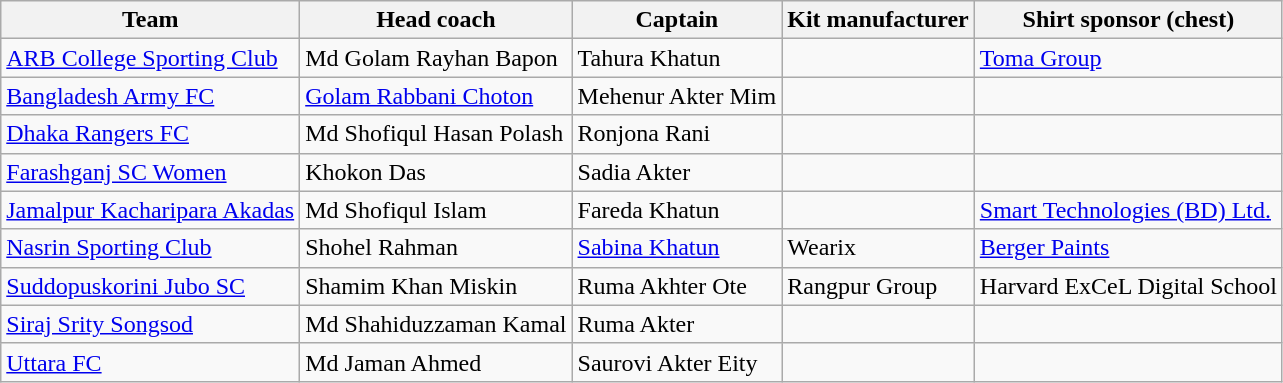<table class="wikitable sortable">
<tr>
<th>Team</th>
<th>Head coach</th>
<th>Captain</th>
<th>Kit manufacturer</th>
<th>Shirt sponsor (chest)</th>
</tr>
<tr>
<td><a href='#'>ARB College Sporting Club</a></td>
<td> Md Golam Rayhan Bapon</td>
<td> Tahura Khatun</td>
<td></td>
<td><a href='#'>Toma Group</a></td>
</tr>
<tr>
<td><a href='#'>Bangladesh Army FC</a></td>
<td> <a href='#'>Golam Rabbani Choton</a></td>
<td> Mehenur Akter Mim</td>
<td></td>
<td></td>
</tr>
<tr>
<td><a href='#'>Dhaka Rangers FC</a></td>
<td> Md Shofiqul Hasan Polash</td>
<td> Ronjona Rani</td>
<td></td>
<td></td>
</tr>
<tr>
<td><a href='#'>Farashganj SC Women</a></td>
<td> Khokon Das</td>
<td> Sadia Akter</td>
<td></td>
<td></td>
</tr>
<tr>
<td><a href='#'>Jamalpur Kacharipara Akadas</a></td>
<td> Md Shofiqul Islam</td>
<td> Fareda Khatun</td>
<td></td>
<td><a href='#'>Smart Technologies (BD) Ltd.</a></td>
</tr>
<tr>
<td><a href='#'>Nasrin Sporting Club</a></td>
<td> Shohel Rahman</td>
<td> <a href='#'>Sabina Khatun</a></td>
<td>Wearix</td>
<td><a href='#'>Berger Paints</a></td>
</tr>
<tr>
<td><a href='#'>Suddopuskorini Jubo SC</a></td>
<td> Shamim Khan Miskin</td>
<td> Ruma Akhter Ote</td>
<td>Rangpur Group</td>
<td>Harvard ExCeL Digital School</td>
</tr>
<tr>
<td><a href='#'>Siraj Srity Songsod</a></td>
<td> Md Shahiduzzaman Kamal</td>
<td> Ruma Akter</td>
<td></td>
<td></td>
</tr>
<tr>
<td><a href='#'>Uttara FC</a></td>
<td> Md Jaman Ahmed</td>
<td> Saurovi Akter Eity</td>
<td></td>
<td></td>
</tr>
</table>
